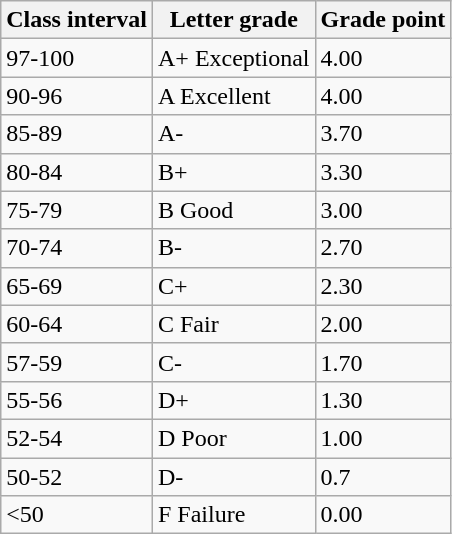<table class = "wikitable">
<tr>
<th>Class interval</th>
<th>Letter grade</th>
<th>Grade point</th>
</tr>
<tr>
<td>97-100</td>
<td>A+ Exceptional</td>
<td>4.00</td>
</tr>
<tr>
<td>90-96</td>
<td>A Excellent</td>
<td>4.00</td>
</tr>
<tr>
<td>85-89</td>
<td>A-</td>
<td>3.70</td>
</tr>
<tr>
<td>80-84</td>
<td>B+</td>
<td>3.30</td>
</tr>
<tr>
<td>75-79</td>
<td>B Good</td>
<td>3.00</td>
</tr>
<tr>
<td>70-74</td>
<td>B-</td>
<td>2.70</td>
</tr>
<tr>
<td>65-69</td>
<td>C+</td>
<td>2.30</td>
</tr>
<tr>
<td>60-64</td>
<td>C Fair</td>
<td>2.00</td>
</tr>
<tr>
<td>57-59</td>
<td>C-</td>
<td>1.70</td>
</tr>
<tr>
<td>55-56</td>
<td>D+</td>
<td>1.30</td>
</tr>
<tr>
<td>52-54</td>
<td>D Poor</td>
<td>1.00</td>
</tr>
<tr>
<td>50-52</td>
<td>D-</td>
<td>0.7</td>
</tr>
<tr>
<td><50</td>
<td>F Failure</td>
<td>0.00</td>
</tr>
</table>
